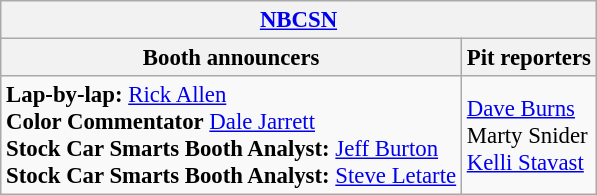<table class="wikitable" style="font-size: 95%;">
<tr>
<th colspan="2"><a href='#'>NBCSN</a></th>
</tr>
<tr>
<th>Booth announcers</th>
<th>Pit reporters</th>
</tr>
<tr>
<td><strong>Lap-by-lap:</strong> <a href='#'>Rick Allen</a><br> <strong>Color Commentator</strong> <a href='#'>Dale Jarrett</a><br><strong>Stock Car Smarts Booth Analyst:</strong> <a href='#'>Jeff Burton</a><br><strong>Stock Car Smarts Booth Analyst:</strong> <a href='#'>Steve Letarte</a></td>
<td><a href='#'>Dave Burns</a><br>Marty Snider<br><a href='#'>Kelli Stavast</a></td>
</tr>
</table>
